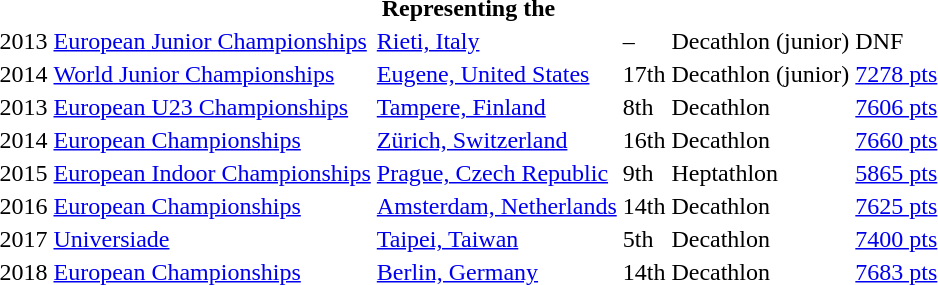<table>
<tr>
<th colspan="6">Representing the </th>
</tr>
<tr>
<td>2013</td>
<td><a href='#'>European Junior Championships</a></td>
<td><a href='#'>Rieti, Italy</a></td>
<td>–</td>
<td>Decathlon (junior)</td>
<td>DNF</td>
</tr>
<tr>
<td>2014</td>
<td><a href='#'>World Junior Championships</a></td>
<td><a href='#'>Eugene, United States</a></td>
<td>17th</td>
<td>Decathlon (junior)</td>
<td><a href='#'>7278 pts</a></td>
</tr>
<tr>
<td>2013</td>
<td><a href='#'>European U23 Championships</a></td>
<td><a href='#'>Tampere, Finland</a></td>
<td>8th</td>
<td>Decathlon</td>
<td><a href='#'>7606 pts</a></td>
</tr>
<tr>
<td>2014</td>
<td><a href='#'>European Championships</a></td>
<td><a href='#'>Zürich, Switzerland</a></td>
<td>16th</td>
<td>Decathlon</td>
<td><a href='#'>7660 pts</a></td>
</tr>
<tr>
<td>2015</td>
<td><a href='#'>European Indoor Championships</a></td>
<td><a href='#'>Prague, Czech Republic</a></td>
<td>9th</td>
<td>Heptathlon</td>
<td><a href='#'>5865 pts</a></td>
</tr>
<tr>
<td>2016</td>
<td><a href='#'>European Championships</a></td>
<td><a href='#'>Amsterdam, Netherlands</a></td>
<td>14th</td>
<td>Decathlon</td>
<td><a href='#'>7625 pts</a></td>
</tr>
<tr>
<td>2017</td>
<td><a href='#'>Universiade</a></td>
<td><a href='#'>Taipei, Taiwan</a></td>
<td>5th</td>
<td>Decathlon</td>
<td><a href='#'>7400 pts</a></td>
</tr>
<tr>
<td>2018</td>
<td><a href='#'>European Championships</a></td>
<td><a href='#'>Berlin, Germany</a></td>
<td>14th</td>
<td>Decathlon</td>
<td><a href='#'>7683 pts</a></td>
</tr>
</table>
